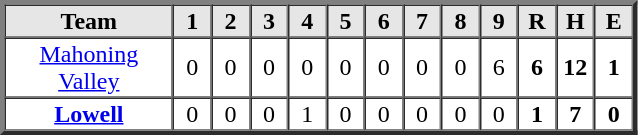<table border=3 cellspacing=0 width=425 style="margin-left:3em;">
<tr style="text-align:center; background-color:#e6e6e6;">
<th align=center width=22%>Team</th>
<th width=5%>1</th>
<th width=5%>2</th>
<th width=5%>3</th>
<th width=5%>4</th>
<th width=5%>5</th>
<th width=5%>6</th>
<th width=5%>7</th>
<th width=5%>8</th>
<th width=5%>9</th>
<th width=5%>R</th>
<th width=5%>H</th>
<th width=5%>E</th>
</tr>
<tr style="text-align:center;">
<td align=center><a href='#'>Mahoning Valley</a></td>
<td> 0 </td>
<td> 0 </td>
<td> 0 </td>
<td> 0 </td>
<td> 0 </td>
<td> 0 </td>
<td> 0 </td>
<td> 0 </td>
<td> 6 </td>
<td><strong>6</strong></td>
<td><strong>12</strong></td>
<td><strong>1</strong></td>
</tr>
<tr style="text-align:center;">
<td align=center><strong><a href='#'>Lowell</a></strong></td>
<td> 0 </td>
<td> 0 </td>
<td> 0 </td>
<td> 1 </td>
<td> 0 </td>
<td> 0 </td>
<td> 0 </td>
<td> 0 </td>
<td> 0 </td>
<td><strong>1</strong></td>
<td><strong>7</strong></td>
<td><strong>0</strong></td>
</tr>
</table>
